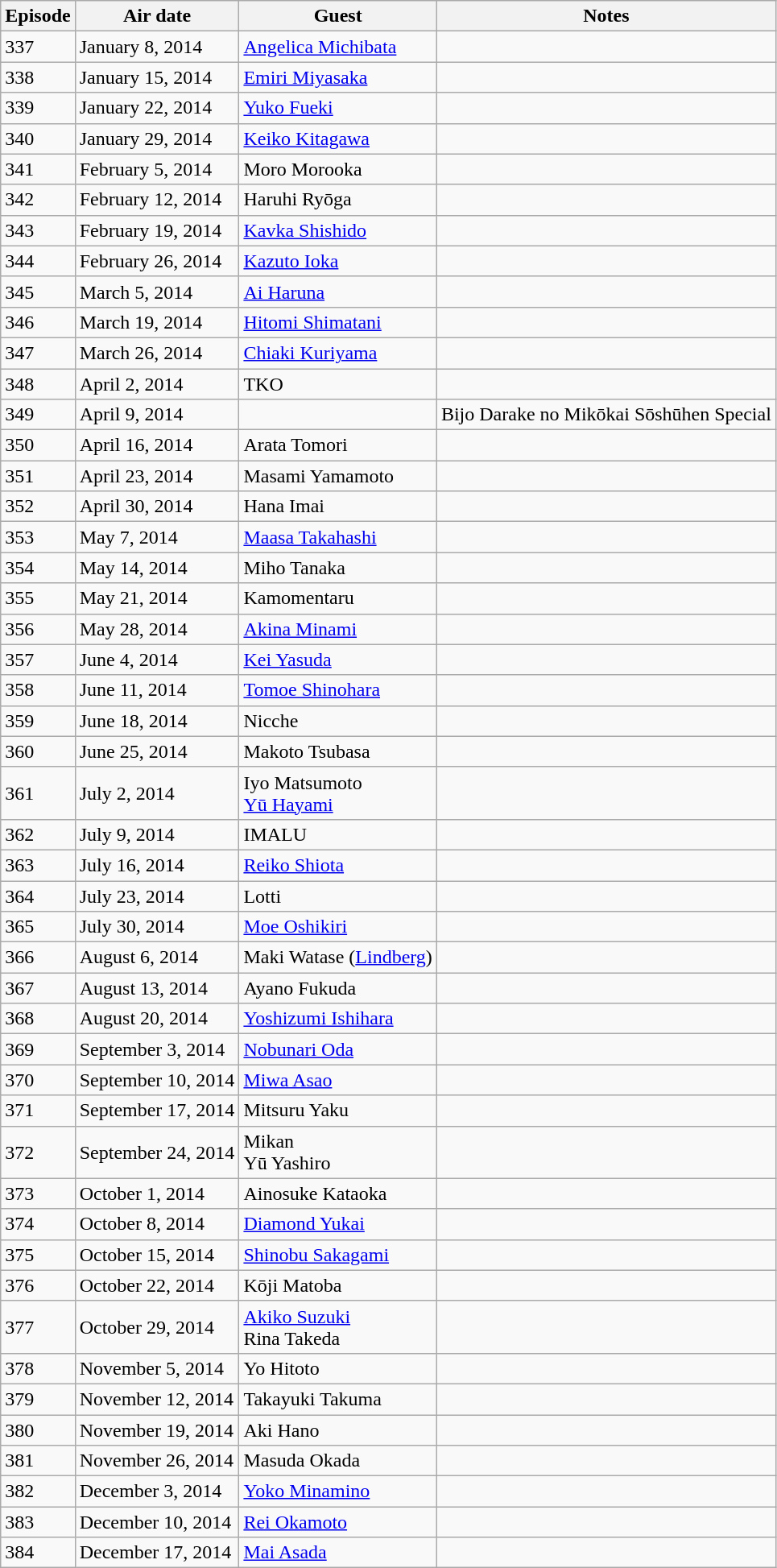<table class="wikitable">
<tr>
<th>Episode</th>
<th>Air date</th>
<th>Guest</th>
<th>Notes</th>
</tr>
<tr>
<td>337</td>
<td>January 8, 2014</td>
<td><a href='#'>Angelica Michibata</a></td>
<td></td>
</tr>
<tr>
<td>338</td>
<td>January 15, 2014</td>
<td><a href='#'>Emiri Miyasaka</a></td>
<td></td>
</tr>
<tr>
<td>339</td>
<td>January 22, 2014</td>
<td><a href='#'>Yuko Fueki</a></td>
<td></td>
</tr>
<tr>
<td>340</td>
<td>January 29, 2014</td>
<td><a href='#'>Keiko Kitagawa</a></td>
<td></td>
</tr>
<tr>
<td>341</td>
<td>February 5, 2014</td>
<td>Moro Morooka</td>
<td></td>
</tr>
<tr>
<td>342</td>
<td>February 12, 2014</td>
<td>Haruhi Ryōga</td>
<td></td>
</tr>
<tr>
<td>343</td>
<td>February 19, 2014</td>
<td><a href='#'>Kavka Shishido</a></td>
<td></td>
</tr>
<tr>
<td>344</td>
<td>February 26, 2014</td>
<td><a href='#'>Kazuto Ioka</a></td>
<td></td>
</tr>
<tr>
<td>345</td>
<td>March 5, 2014</td>
<td><a href='#'>Ai Haruna</a></td>
<td></td>
</tr>
<tr>
<td>346</td>
<td>March 19, 2014</td>
<td><a href='#'>Hitomi Shimatani</a></td>
<td></td>
</tr>
<tr>
<td>347</td>
<td>March 26, 2014</td>
<td><a href='#'>Chiaki Kuriyama</a></td>
<td></td>
</tr>
<tr>
<td>348</td>
<td>April 2, 2014</td>
<td>TKO</td>
<td></td>
</tr>
<tr>
<td>349</td>
<td>April 9, 2014</td>
<td></td>
<td>Bijo Darake no Mikōkai Sōshūhen Special</td>
</tr>
<tr>
<td>350</td>
<td>April 16, 2014</td>
<td>Arata Tomori</td>
<td></td>
</tr>
<tr>
<td>351</td>
<td>April 23, 2014</td>
<td>Masami Yamamoto</td>
<td></td>
</tr>
<tr>
<td>352</td>
<td>April 30, 2014</td>
<td>Hana Imai</td>
<td></td>
</tr>
<tr>
<td>353</td>
<td>May 7, 2014</td>
<td><a href='#'>Maasa Takahashi</a></td>
<td></td>
</tr>
<tr>
<td>354</td>
<td>May 14, 2014</td>
<td>Miho Tanaka</td>
<td></td>
</tr>
<tr>
<td>355</td>
<td>May 21, 2014</td>
<td>Kamomentaru</td>
<td></td>
</tr>
<tr>
<td>356</td>
<td>May 28, 2014</td>
<td><a href='#'>Akina Minami</a></td>
<td></td>
</tr>
<tr>
<td>357</td>
<td>June 4, 2014</td>
<td><a href='#'>Kei Yasuda</a></td>
<td></td>
</tr>
<tr>
<td>358</td>
<td>June 11, 2014</td>
<td><a href='#'>Tomoe Shinohara</a></td>
<td></td>
</tr>
<tr>
<td>359</td>
<td>June 18, 2014</td>
<td>Nicche</td>
<td></td>
</tr>
<tr>
<td>360</td>
<td>June 25, 2014</td>
<td>Makoto Tsubasa</td>
<td></td>
</tr>
<tr>
<td>361</td>
<td>July 2, 2014</td>
<td>Iyo Matsumoto<br><a href='#'>Yū Hayami</a></td>
<td></td>
</tr>
<tr>
<td>362</td>
<td>July 9, 2014</td>
<td>IMALU</td>
<td></td>
</tr>
<tr>
<td>363</td>
<td>July 16, 2014</td>
<td><a href='#'>Reiko Shiota</a></td>
<td></td>
</tr>
<tr>
<td>364</td>
<td>July 23, 2014</td>
<td>Lotti</td>
<td></td>
</tr>
<tr>
<td>365</td>
<td>July 30, 2014</td>
<td><a href='#'>Moe Oshikiri</a></td>
<td></td>
</tr>
<tr>
<td>366</td>
<td>August 6, 2014</td>
<td>Maki Watase (<a href='#'>Lindberg</a>)</td>
<td></td>
</tr>
<tr>
<td>367</td>
<td>August 13, 2014</td>
<td>Ayano Fukuda</td>
<td></td>
</tr>
<tr>
<td>368</td>
<td>August 20, 2014</td>
<td><a href='#'>Yoshizumi Ishihara</a></td>
<td></td>
</tr>
<tr>
<td>369</td>
<td>September 3, 2014</td>
<td><a href='#'>Nobunari Oda</a></td>
<td></td>
</tr>
<tr>
<td>370</td>
<td>September 10, 2014</td>
<td><a href='#'>Miwa Asao</a></td>
<td></td>
</tr>
<tr>
<td>371</td>
<td>September 17, 2014</td>
<td>Mitsuru Yaku</td>
<td></td>
</tr>
<tr>
<td>372</td>
<td>September 24, 2014</td>
<td>Mikan<br>Yū Yashiro</td>
<td></td>
</tr>
<tr>
<td>373</td>
<td>October 1, 2014</td>
<td>Ainosuke Kataoka</td>
<td></td>
</tr>
<tr>
<td>374</td>
<td>October 8, 2014</td>
<td><a href='#'>Diamond Yukai</a></td>
<td></td>
</tr>
<tr>
<td>375</td>
<td>October 15, 2014</td>
<td><a href='#'>Shinobu Sakagami</a></td>
<td></td>
</tr>
<tr>
<td>376</td>
<td>October 22, 2014</td>
<td>Kōji Matoba</td>
<td></td>
</tr>
<tr>
<td>377</td>
<td>October 29, 2014</td>
<td><a href='#'>Akiko Suzuki</a><br>Rina Takeda</td>
<td></td>
</tr>
<tr>
<td>378</td>
<td>November 5, 2014</td>
<td>Yo Hitoto</td>
<td></td>
</tr>
<tr>
<td>379</td>
<td>November 12, 2014</td>
<td>Takayuki Takuma</td>
<td></td>
</tr>
<tr>
<td>380</td>
<td>November 19, 2014</td>
<td>Aki Hano</td>
<td></td>
</tr>
<tr>
<td>381</td>
<td>November 26, 2014</td>
<td>Masuda Okada</td>
<td></td>
</tr>
<tr>
<td>382</td>
<td>December 3, 2014</td>
<td><a href='#'>Yoko Minamino</a></td>
<td></td>
</tr>
<tr>
<td>383</td>
<td>December 10, 2014</td>
<td><a href='#'>Rei Okamoto</a></td>
<td></td>
</tr>
<tr>
<td>384</td>
<td>December 17, 2014</td>
<td><a href='#'>Mai Asada</a></td>
<td></td>
</tr>
</table>
